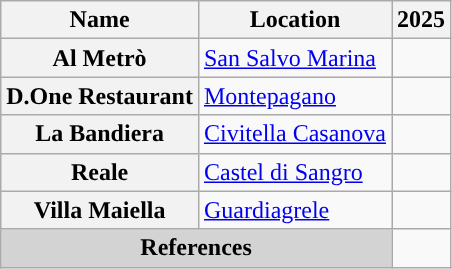<table class="wikitable sortable plainrowheaders" style="text-align:left;">
<tr>
<th scope="col">Name</th>
<th>Location</th>
<th scope="col">2025</th>
</tr>
<tr>
<th scope="row">Al Metrò</th>
<td><a href='#'>San Salvo Marina</a></td>
<td></td>
</tr>
<tr>
<th scope="row">D.One Restaurant</th>
<td><a href='#'>Montepagano</a></td>
<td></td>
</tr>
<tr>
<th scope="row">La Bandiera</th>
<td><a href='#'>Civitella Casanova</a></td>
<td></td>
</tr>
<tr>
<th scope="row">Reale</th>
<td><a href='#'>Castel di Sangro</a></td>
<td></td>
</tr>
<tr>
<th scope="row">Villa Maiella</th>
<td><a href='#'>Guardiagrele</a></td>
<td></td>
</tr>
<tr>
<th colspan="2" style="text-align: center; background: lightgray;">References</th>
<td style="text-align: center;"></td>
</tr>
</table>
